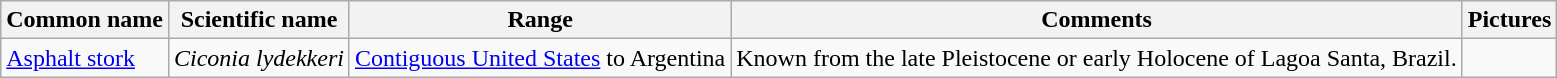<table class="wikitable sortable">
<tr>
<th>Common name</th>
<th>Scientific name</th>
<th>Range</th>
<th class="unsortable">Comments</th>
<th>Pictures</th>
</tr>
<tr>
<td><a href='#'>Asphalt stork</a></td>
<td><em>Ciconia lydekkeri</em></td>
<td><a href='#'>Contiguous United States</a> to Argentina</td>
<td>Known from the late Pleistocene or early Holocene of Lagoa Santa, Brazil.</td>
<td></td>
</tr>
</table>
